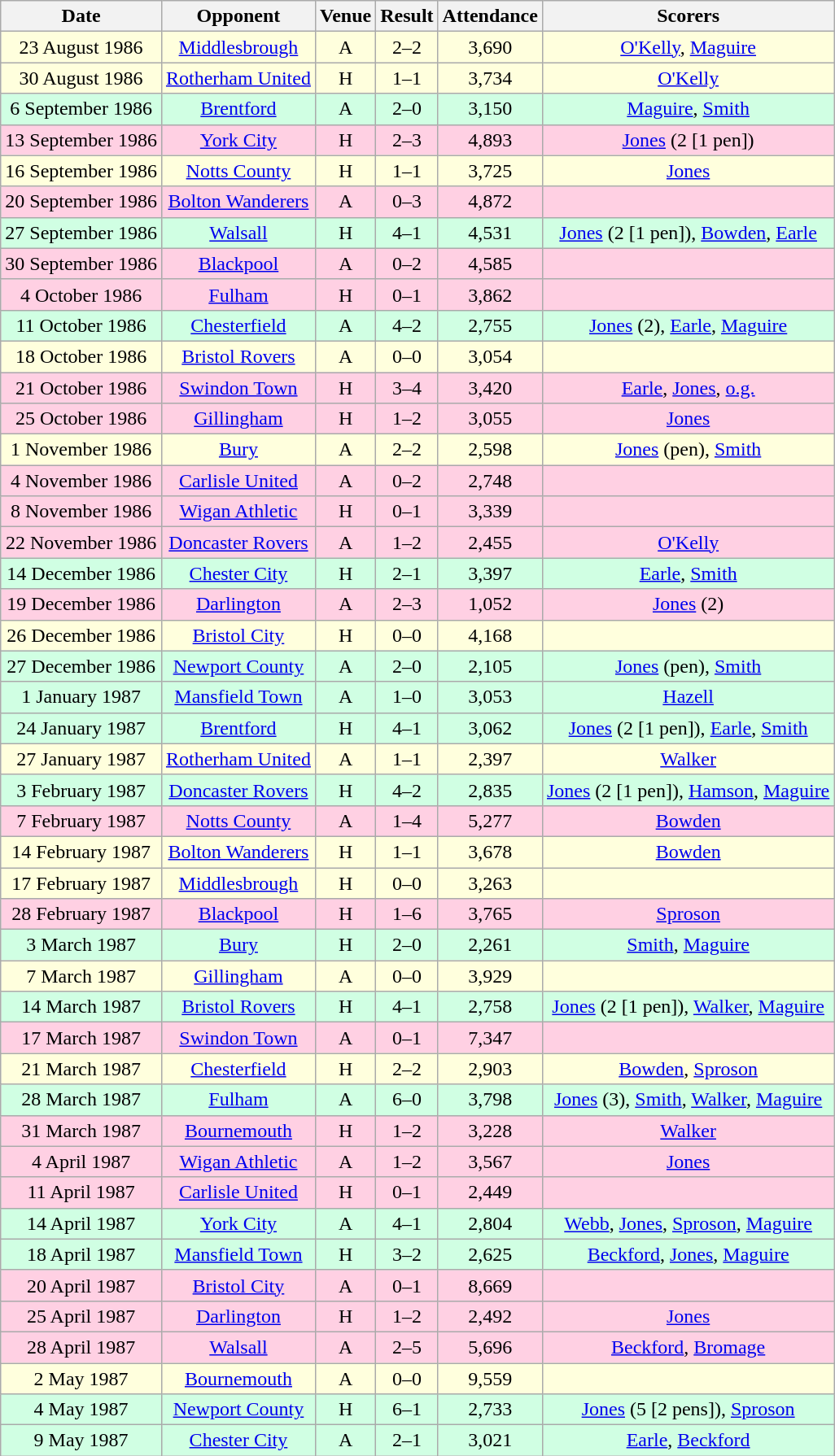<table class="wikitable sortable" style="font-size:100%; text-align:center">
<tr>
<th>Date</th>
<th>Opponent</th>
<th>Venue</th>
<th>Result</th>
<th>Attendance</th>
<th>Scorers</th>
</tr>
<tr style="background-color: #ffffdd;">
<td>23 August 1986</td>
<td><a href='#'>Middlesbrough</a></td>
<td>A</td>
<td>2–2</td>
<td>3,690</td>
<td><a href='#'>O'Kelly</a>, <a href='#'>Maguire</a></td>
</tr>
<tr style="background-color: #ffffdd;">
<td>30 August 1986</td>
<td><a href='#'>Rotherham United</a></td>
<td>H</td>
<td>1–1</td>
<td>3,734</td>
<td><a href='#'>O'Kelly</a></td>
</tr>
<tr style="background-color: #d0ffe3;">
<td>6 September 1986</td>
<td><a href='#'>Brentford</a></td>
<td>A</td>
<td>2–0</td>
<td>3,150</td>
<td><a href='#'>Maguire</a>, <a href='#'>Smith</a></td>
</tr>
<tr style="background-color: #ffd0e3;">
<td>13 September 1986</td>
<td><a href='#'>York City</a></td>
<td>H</td>
<td>2–3</td>
<td>4,893</td>
<td><a href='#'>Jones</a> (2 [1 pen])</td>
</tr>
<tr style="background-color: #ffffdd;">
<td>16 September 1986</td>
<td><a href='#'>Notts County</a></td>
<td>H</td>
<td>1–1</td>
<td>3,725</td>
<td><a href='#'>Jones</a></td>
</tr>
<tr style="background-color: #ffd0e3;">
<td>20 September 1986</td>
<td><a href='#'>Bolton Wanderers</a></td>
<td>A</td>
<td>0–3</td>
<td>4,872</td>
<td></td>
</tr>
<tr style="background-color: #d0ffe3;">
<td>27 September 1986</td>
<td><a href='#'>Walsall</a></td>
<td>H</td>
<td>4–1</td>
<td>4,531</td>
<td><a href='#'>Jones</a> (2 [1 pen]), <a href='#'>Bowden</a>, <a href='#'>Earle</a></td>
</tr>
<tr style="background-color: #ffd0e3;">
<td>30 September 1986</td>
<td><a href='#'>Blackpool</a></td>
<td>A</td>
<td>0–2</td>
<td>4,585</td>
<td></td>
</tr>
<tr style="background-color: #ffd0e3;">
<td>4 October 1986</td>
<td><a href='#'>Fulham</a></td>
<td>H</td>
<td>0–1</td>
<td>3,862</td>
<td></td>
</tr>
<tr style="background-color: #d0ffe3;">
<td>11 October 1986</td>
<td><a href='#'>Chesterfield</a></td>
<td>A</td>
<td>4–2</td>
<td>2,755</td>
<td><a href='#'>Jones</a> (2), <a href='#'>Earle</a>, <a href='#'>Maguire</a></td>
</tr>
<tr style="background-color: #ffffdd;">
<td>18 October 1986</td>
<td><a href='#'>Bristol Rovers</a></td>
<td>A</td>
<td>0–0</td>
<td>3,054</td>
<td></td>
</tr>
<tr style="background-color: #ffd0e3;">
<td>21 October 1986</td>
<td><a href='#'>Swindon Town</a></td>
<td>H</td>
<td>3–4</td>
<td>3,420</td>
<td><a href='#'>Earle</a>, <a href='#'>Jones</a>, <a href='#'>o.g.</a></td>
</tr>
<tr style="background-color: #ffd0e3;">
<td>25 October 1986</td>
<td><a href='#'>Gillingham</a></td>
<td>H</td>
<td>1–2</td>
<td>3,055</td>
<td><a href='#'>Jones</a></td>
</tr>
<tr style="background-color: #ffffdd;">
<td>1 November 1986</td>
<td><a href='#'>Bury</a></td>
<td>A</td>
<td>2–2</td>
<td>2,598</td>
<td><a href='#'>Jones</a> (pen), <a href='#'>Smith</a></td>
</tr>
<tr style="background-color: #ffd0e3;">
<td>4 November 1986</td>
<td><a href='#'>Carlisle United</a></td>
<td>A</td>
<td>0–2</td>
<td>2,748</td>
<td></td>
</tr>
<tr style="background-color: #ffd0e3;">
<td>8 November 1986</td>
<td><a href='#'>Wigan Athletic</a></td>
<td>H</td>
<td>0–1</td>
<td>3,339</td>
<td></td>
</tr>
<tr style="background-color: #ffd0e3;">
<td>22 November 1986</td>
<td><a href='#'>Doncaster Rovers</a></td>
<td>A</td>
<td>1–2</td>
<td>2,455</td>
<td><a href='#'>O'Kelly</a></td>
</tr>
<tr style="background-color: #d0ffe3;">
<td>14 December 1986</td>
<td><a href='#'>Chester City</a></td>
<td>H</td>
<td>2–1</td>
<td>3,397</td>
<td><a href='#'>Earle</a>, <a href='#'>Smith</a></td>
</tr>
<tr style="background-color: #ffd0e3;">
<td>19 December 1986</td>
<td><a href='#'>Darlington</a></td>
<td>A</td>
<td>2–3</td>
<td>1,052</td>
<td><a href='#'>Jones</a> (2)</td>
</tr>
<tr style="background-color: #ffffdd;">
<td>26 December 1986</td>
<td><a href='#'>Bristol City</a></td>
<td>H</td>
<td>0–0</td>
<td>4,168</td>
<td></td>
</tr>
<tr style="background-color: #d0ffe3;">
<td>27 December 1986</td>
<td><a href='#'>Newport County</a></td>
<td>A</td>
<td>2–0</td>
<td>2,105</td>
<td><a href='#'>Jones</a> (pen), <a href='#'>Smith</a></td>
</tr>
<tr style="background-color: #d0ffe3;">
<td>1 January 1987</td>
<td><a href='#'>Mansfield Town</a></td>
<td>A</td>
<td>1–0</td>
<td>3,053</td>
<td><a href='#'>Hazell</a></td>
</tr>
<tr style="background-color: #d0ffe3;">
<td>24 January 1987</td>
<td><a href='#'>Brentford</a></td>
<td>H</td>
<td>4–1</td>
<td>3,062</td>
<td><a href='#'>Jones</a> (2 [1 pen]), <a href='#'>Earle</a>, <a href='#'>Smith</a></td>
</tr>
<tr style="background-color: #ffffdd;">
<td>27 January 1987</td>
<td><a href='#'>Rotherham United</a></td>
<td>A</td>
<td>1–1</td>
<td>2,397</td>
<td><a href='#'>Walker</a></td>
</tr>
<tr style="background-color: #d0ffe3;">
<td>3 February 1987</td>
<td><a href='#'>Doncaster Rovers</a></td>
<td>H</td>
<td>4–2</td>
<td>2,835</td>
<td><a href='#'>Jones</a> (2 [1 pen]), <a href='#'>Hamson</a>, <a href='#'>Maguire</a></td>
</tr>
<tr style="background-color: #ffd0e3;">
<td>7 February 1987</td>
<td><a href='#'>Notts County</a></td>
<td>A</td>
<td>1–4</td>
<td>5,277</td>
<td><a href='#'>Bowden</a></td>
</tr>
<tr style="background-color: #ffffdd;">
<td>14 February 1987</td>
<td><a href='#'>Bolton Wanderers</a></td>
<td>H</td>
<td>1–1</td>
<td>3,678</td>
<td><a href='#'>Bowden</a></td>
</tr>
<tr style="background-color: #ffffdd;">
<td>17 February 1987</td>
<td><a href='#'>Middlesbrough</a></td>
<td>H</td>
<td>0–0</td>
<td>3,263</td>
<td></td>
</tr>
<tr style="background-color: #ffd0e3;">
<td>28 February 1987</td>
<td><a href='#'>Blackpool</a></td>
<td>H</td>
<td>1–6</td>
<td>3,765</td>
<td><a href='#'>Sproson</a></td>
</tr>
<tr style="background-color: #d0ffe3;">
<td>3 March 1987</td>
<td><a href='#'>Bury</a></td>
<td>H</td>
<td>2–0</td>
<td>2,261</td>
<td><a href='#'>Smith</a>, <a href='#'>Maguire</a></td>
</tr>
<tr style="background-color: #ffffdd;">
<td>7 March 1987</td>
<td><a href='#'>Gillingham</a></td>
<td>A</td>
<td>0–0</td>
<td>3,929</td>
<td></td>
</tr>
<tr style="background-color: #d0ffe3;">
<td>14 March 1987</td>
<td><a href='#'>Bristol Rovers</a></td>
<td>H</td>
<td>4–1</td>
<td>2,758</td>
<td><a href='#'>Jones</a> (2 [1 pen]), <a href='#'>Walker</a>, <a href='#'>Maguire</a></td>
</tr>
<tr style="background-color: #ffd0e3;">
<td>17 March 1987</td>
<td><a href='#'>Swindon Town</a></td>
<td>A</td>
<td>0–1</td>
<td>7,347</td>
<td></td>
</tr>
<tr style="background-color: #ffffdd;">
<td>21 March 1987</td>
<td><a href='#'>Chesterfield</a></td>
<td>H</td>
<td>2–2</td>
<td>2,903</td>
<td><a href='#'>Bowden</a>, <a href='#'>Sproson</a></td>
</tr>
<tr style="background-color: #d0ffe3;">
<td>28 March 1987</td>
<td><a href='#'>Fulham</a></td>
<td>A</td>
<td>6–0</td>
<td>3,798</td>
<td><a href='#'>Jones</a> (3), <a href='#'>Smith</a>, <a href='#'>Walker</a>, <a href='#'>Maguire</a></td>
</tr>
<tr style="background-color: #ffd0e3;">
<td>31 March 1987</td>
<td><a href='#'>Bournemouth</a></td>
<td>H</td>
<td>1–2</td>
<td>3,228</td>
<td><a href='#'>Walker</a></td>
</tr>
<tr style="background-color: #ffd0e3;">
<td>4 April 1987</td>
<td><a href='#'>Wigan Athletic</a></td>
<td>A</td>
<td>1–2</td>
<td>3,567</td>
<td><a href='#'>Jones</a></td>
</tr>
<tr style="background-color: #ffd0e3;">
<td>11 April 1987</td>
<td><a href='#'>Carlisle United</a></td>
<td>H</td>
<td>0–1</td>
<td>2,449</td>
<td></td>
</tr>
<tr style="background-color: #d0ffe3;">
<td>14 April 1987</td>
<td><a href='#'>York City</a></td>
<td>A</td>
<td>4–1</td>
<td>2,804</td>
<td><a href='#'>Webb</a>, <a href='#'>Jones</a>, <a href='#'>Sproson</a>, <a href='#'>Maguire</a></td>
</tr>
<tr style="background-color: #d0ffe3;">
<td>18 April 1987</td>
<td><a href='#'>Mansfield Town</a></td>
<td>H</td>
<td>3–2</td>
<td>2,625</td>
<td><a href='#'>Beckford</a>, <a href='#'>Jones</a>, <a href='#'>Maguire</a></td>
</tr>
<tr style="background-color: #ffd0e3;">
<td>20 April 1987</td>
<td><a href='#'>Bristol City</a></td>
<td>A</td>
<td>0–1</td>
<td>8,669</td>
<td></td>
</tr>
<tr style="background-color: #ffd0e3;">
<td>25 April 1987</td>
<td><a href='#'>Darlington</a></td>
<td>H</td>
<td>1–2</td>
<td>2,492</td>
<td><a href='#'>Jones</a></td>
</tr>
<tr style="background-color: #ffd0e3;">
<td>28 April 1987</td>
<td><a href='#'>Walsall</a></td>
<td>A</td>
<td>2–5</td>
<td>5,696</td>
<td><a href='#'>Beckford</a>, <a href='#'>Bromage</a></td>
</tr>
<tr style="background-color: #ffffdd;">
<td>2 May 1987</td>
<td><a href='#'>Bournemouth</a></td>
<td>A</td>
<td>0–0</td>
<td>9,559</td>
<td></td>
</tr>
<tr style="background-color: #d0ffe3;">
<td>4 May 1987</td>
<td><a href='#'>Newport County</a></td>
<td>H</td>
<td>6–1</td>
<td>2,733</td>
<td><a href='#'>Jones</a> (5 [2 pens]), <a href='#'>Sproson</a></td>
</tr>
<tr style="background-color: #d0ffe3;">
<td>9 May 1987</td>
<td><a href='#'>Chester City</a></td>
<td>A</td>
<td>2–1</td>
<td>3,021</td>
<td><a href='#'>Earle</a>, <a href='#'>Beckford</a></td>
</tr>
</table>
